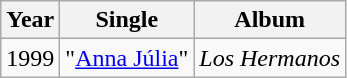<table class="wikitable">
<tr>
<th>Year</th>
<th>Single</th>
<th>Album</th>
</tr>
<tr>
<td>1999</td>
<td>"<a href='#'>Anna Júlia</a>"</td>
<td><em>Los Hermanos</em></td>
</tr>
</table>
